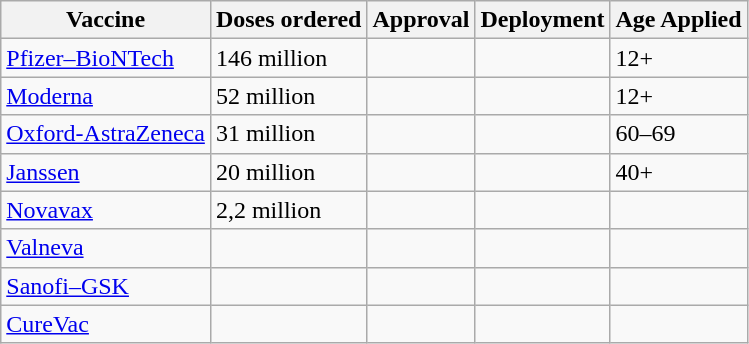<table class="wikitable">
<tr>
<th>Vaccine</th>
<th>Doses ordered</th>
<th>Approval</th>
<th>Deployment</th>
<th>Age Applied</th>
</tr>
<tr>
<td><a href='#'>Pfizer–BioNTech</a></td>
<td>146 million</td>
<td></td>
<td></td>
<td>12+</td>
</tr>
<tr>
<td><a href='#'>Moderna</a></td>
<td>52 million</td>
<td></td>
<td></td>
<td>12+</td>
</tr>
<tr>
<td><a href='#'>Oxford-AstraZeneca</a></td>
<td>31 million</td>
<td></td>
<td></td>
<td>60–69</td>
</tr>
<tr>
<td><a href='#'>Janssen</a></td>
<td>20 million</td>
<td></td>
<td></td>
<td>40+</td>
</tr>
<tr>
<td><a href='#'>Novavax</a></td>
<td>2,2 million</td>
<td></td>
<td></td>
<td></td>
</tr>
<tr>
<td><a href='#'>Valneva</a></td>
<td></td>
<td></td>
<td></td>
<td></td>
</tr>
<tr>
<td><a href='#'>Sanofi–GSK</a></td>
<td></td>
<td></td>
<td></td>
<td></td>
</tr>
<tr>
<td><a href='#'>CureVac</a></td>
<td></td>
<td></td>
<td></td>
<td></td>
</tr>
</table>
